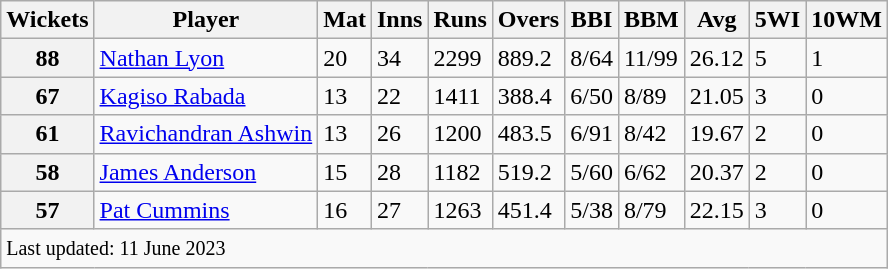<table class="wikitable sortable">
<tr>
<th>Wickets</th>
<th>Player</th>
<th>Mat</th>
<th>Inns</th>
<th>Runs</th>
<th>Overs</th>
<th>BBI</th>
<th>BBM</th>
<th>Avg</th>
<th>5WI</th>
<th>10WM</th>
</tr>
<tr>
<th>88</th>
<td> <a href='#'>Nathan Lyon</a></td>
<td>20</td>
<td>34</td>
<td>2299</td>
<td>889.2</td>
<td>8/64</td>
<td>11/99</td>
<td>26.12</td>
<td>5</td>
<td>1</td>
</tr>
<tr>
<th>67</th>
<td> <a href='#'>Kagiso Rabada</a></td>
<td>13</td>
<td>22</td>
<td>1411</td>
<td>388.4</td>
<td>6/50</td>
<td>8/89</td>
<td>21.05</td>
<td>3</td>
<td>0</td>
</tr>
<tr>
<th>61</th>
<td> <a href='#'>Ravichandran Ashwin</a></td>
<td>13</td>
<td>26</td>
<td>1200</td>
<td>483.5</td>
<td>6/91</td>
<td>8/42</td>
<td>19.67</td>
<td>2</td>
<td>0</td>
</tr>
<tr>
<th>58</th>
<td> <a href='#'>James Anderson</a></td>
<td>15</td>
<td>28</td>
<td>1182</td>
<td>519.2</td>
<td>5/60</td>
<td>6/62</td>
<td>20.37</td>
<td>2</td>
<td>0</td>
</tr>
<tr>
<th>57</th>
<td> <a href='#'>Pat Cummins</a></td>
<td>16</td>
<td>27</td>
<td>1263</td>
<td>451.4</td>
<td>5/38</td>
<td>8/79</td>
<td>22.15</td>
<td>3</td>
<td>0</td>
</tr>
<tr class="sortbottom">
<td colspan="11"><small> Last updated: 11 June 2023</small></td>
</tr>
</table>
